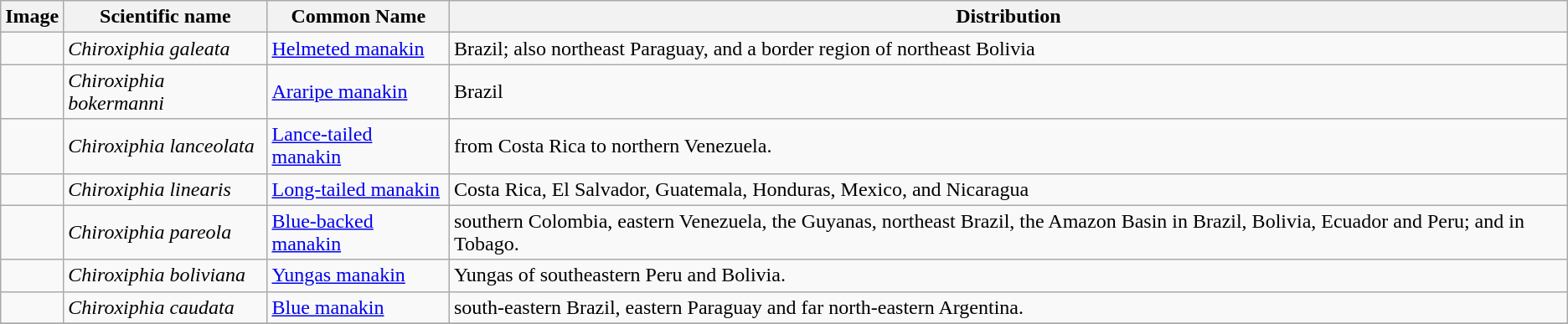<table class="wikitable">
<tr>
<th>Image</th>
<th>Scientific name</th>
<th>Common Name</th>
<th>Distribution</th>
</tr>
<tr>
<td></td>
<td><em>Chiroxiphia galeata</em></td>
<td><a href='#'>Helmeted manakin</a></td>
<td>Brazil; also northeast Paraguay, and a border region of northeast Bolivia</td>
</tr>
<tr>
<td></td>
<td><em>Chiroxiphia bokermanni</em></td>
<td><a href='#'>Araripe manakin</a></td>
<td>Brazil</td>
</tr>
<tr>
<td></td>
<td><em>Chiroxiphia lanceolata</em></td>
<td><a href='#'>Lance-tailed manakin</a></td>
<td>from Costa Rica to northern Venezuela.</td>
</tr>
<tr>
<td></td>
<td><em>Chiroxiphia linearis</em></td>
<td><a href='#'>Long-tailed manakin</a></td>
<td>Costa Rica, El Salvador, Guatemala, Honduras, Mexico, and Nicaragua</td>
</tr>
<tr>
<td></td>
<td><em>Chiroxiphia pareola</em></td>
<td><a href='#'>Blue-backed manakin</a></td>
<td>southern Colombia, eastern Venezuela, the Guyanas, northeast Brazil, the Amazon Basin in Brazil, Bolivia, Ecuador and Peru; and in Tobago.</td>
</tr>
<tr>
<td></td>
<td><em>Chiroxiphia boliviana</em></td>
<td><a href='#'>Yungas manakin</a></td>
<td>Yungas of southeastern Peru and Bolivia.</td>
</tr>
<tr>
<td></td>
<td><em>Chiroxiphia caudata</em></td>
<td><a href='#'>Blue manakin</a></td>
<td>south-eastern Brazil, eastern Paraguay and far north-eastern Argentina.</td>
</tr>
<tr>
</tr>
</table>
